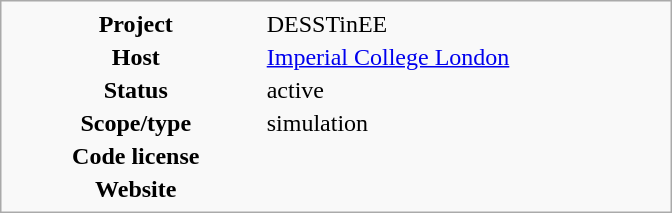<table class="infobox" style="width: 28em">
<tr>
<th style="width: 35%">Project</th>
<td style="width: 55%">DESSTinEE</td>
</tr>
<tr>
<th>Host</th>
<td><a href='#'>Imperial College London</a></td>
</tr>
<tr>
<th>Status</th>
<td>active</td>
</tr>
<tr>
<th>Scope/type</th>
<td>simulation</td>
</tr>
<tr>
<th>Code license</th>
<td><a href='#'></a></td>
</tr>
<tr>
<th>Website</th>
<td></td>
</tr>
</table>
